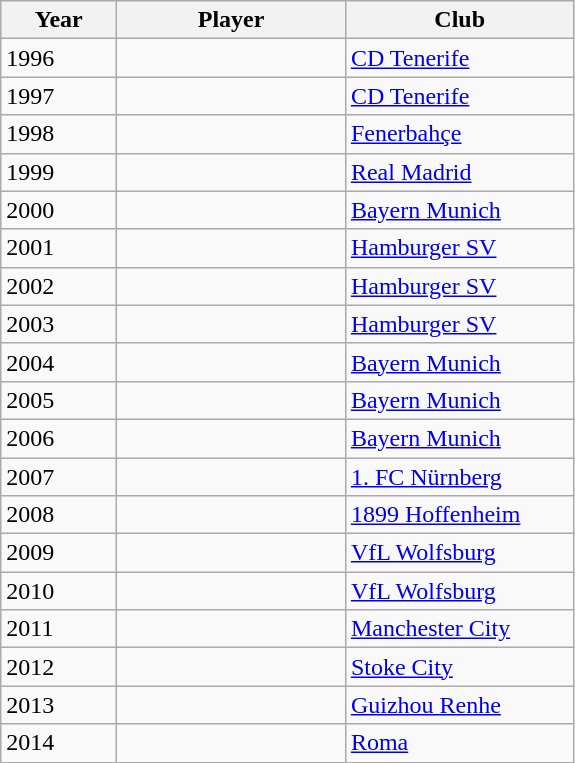<table class="sortable wikitable plainrowheaders">
<tr>
<th scope="col" width=70px>Year</th>
<th scope="col" width=145px>Player</th>
<th scope="col" width=145px>Club</th>
</tr>
<tr>
<td>1996</td>
<td> </td>
<td> <a href='#'>CD Tenerife</a></td>
</tr>
<tr>
<td>1997</td>
<td> </td>
<td> <a href='#'>CD Tenerife</a></td>
</tr>
<tr>
<td>1998</td>
<td> </td>
<td> <a href='#'>Fenerbahçe</a></td>
</tr>
<tr>
<td>1999</td>
<td> </td>
<td> <a href='#'>Real Madrid</a></td>
</tr>
<tr>
<td>2000</td>
<td> </td>
<td> <a href='#'>Bayern Munich</a></td>
</tr>
<tr>
<td>2001</td>
<td> </td>
<td> <a href='#'>Hamburger SV</a></td>
</tr>
<tr>
<td>2002</td>
<td> </td>
<td> <a href='#'>Hamburger SV</a></td>
</tr>
<tr>
<td>2003</td>
<td> </td>
<td> <a href='#'>Hamburger SV</a></td>
</tr>
<tr>
<td>2004</td>
<td> </td>
<td> <a href='#'>Bayern Munich</a></td>
</tr>
<tr>
<td>2005</td>
<td> </td>
<td> <a href='#'>Bayern Munich</a></td>
</tr>
<tr>
<td>2006</td>
<td> </td>
<td> <a href='#'>Bayern Munich</a></td>
</tr>
<tr>
<td>2007</td>
<td> </td>
<td> <a href='#'>1. FC Nürnberg</a></td>
</tr>
<tr>
<td>2008</td>
<td></td>
<td> <a href='#'>1899 Hoffenheim</a></td>
</tr>
<tr>
<td>2009</td>
<td> </td>
<td> <a href='#'>VfL Wolfsburg</a></td>
</tr>
<tr>
<td>2010</td>
<td> </td>
<td> <a href='#'>VfL Wolfsburg</a></td>
</tr>
<tr>
<td>2011</td>
<td> </td>
<td> <a href='#'>Manchester City</a></td>
</tr>
<tr>
<td>2012</td>
<td></td>
<td> <a href='#'>Stoke City</a></td>
</tr>
<tr>
<td>2013</td>
<td> </td>
<td> <a href='#'>Guizhou Renhe</a></td>
</tr>
<tr>
<td>2014</td>
<td></td>
<td> <a href='#'>Roma</a></td>
</tr>
</table>
